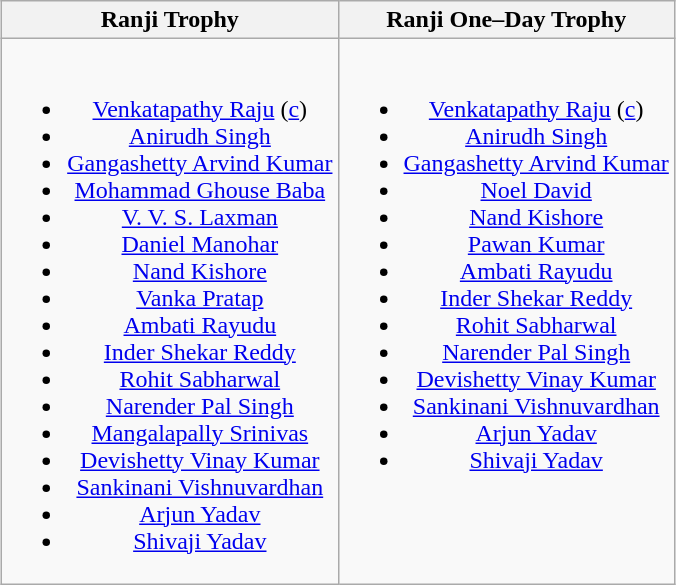<table class="wikitable" style="text-align:center; margin:auto">
<tr>
<th>Ranji Trophy</th>
<th>Ranji One–Day Trophy</th>
</tr>
<tr style="vertical-align:top">
<td><br><ul><li><a href='#'>Venkatapathy Raju</a> (<a href='#'>c</a>)</li><li><a href='#'>Anirudh Singh</a></li><li><a href='#'>Gangashetty Arvind Kumar</a></li><li><a href='#'>Mohammad Ghouse Baba</a></li><li><a href='#'>V. V. S. Laxman</a></li><li><a href='#'>Daniel Manohar</a></li><li><a href='#'>Nand Kishore</a></li><li><a href='#'>Vanka Pratap</a></li><li><a href='#'>Ambati Rayudu</a></li><li><a href='#'>Inder Shekar Reddy</a></li><li><a href='#'>Rohit Sabharwal</a></li><li><a href='#'>Narender Pal Singh</a></li><li><a href='#'>Mangalapally Srinivas</a></li><li><a href='#'>Devishetty Vinay Kumar</a></li><li><a href='#'>Sankinani Vishnuvardhan</a></li><li><a href='#'>Arjun Yadav</a></li><li><a href='#'>Shivaji Yadav</a></li></ul></td>
<td><br><ul><li><a href='#'>Venkatapathy Raju</a> (<a href='#'>c</a>)</li><li><a href='#'>Anirudh Singh</a></li><li><a href='#'>Gangashetty Arvind Kumar</a></li><li><a href='#'>Noel David</a></li><li><a href='#'>Nand Kishore</a></li><li><a href='#'>Pawan Kumar</a></li><li><a href='#'>Ambati Rayudu</a></li><li><a href='#'>Inder Shekar Reddy</a></li><li><a href='#'>Rohit Sabharwal</a></li><li><a href='#'>Narender Pal Singh</a></li><li><a href='#'>Devishetty Vinay Kumar</a></li><li><a href='#'>Sankinani Vishnuvardhan</a></li><li><a href='#'>Arjun Yadav</a></li><li><a href='#'>Shivaji Yadav</a></li></ul></td>
</tr>
</table>
